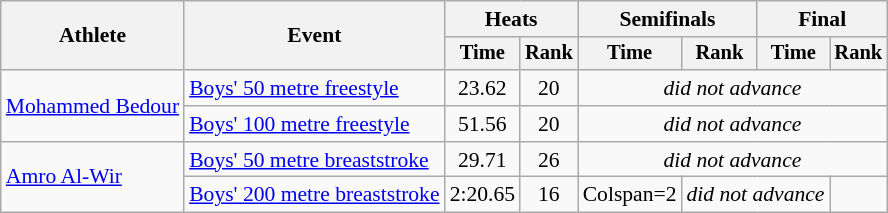<table class=wikitable style="text-align:center;font-size:90%">
<tr>
<th rowspan=2>Athlete</th>
<th rowspan=2>Event</th>
<th colspan=2>Heats</th>
<th colspan=2>Semifinals</th>
<th colspan=2>Final</th>
</tr>
<tr style="font-size:95%">
<th>Time</th>
<th>Rank</th>
<th>Time</th>
<th>Rank</th>
<th>Time</th>
<th>Rank</th>
</tr>
<tr>
<td rowspan=2 align=left><a href='#'>Mohammed Bedour</a></td>
<td align=left><a href='#'>Boys' 50 metre freestyle</a></td>
<td>23.62</td>
<td>20</td>
<td Colspan=4><em>did not advance</em></td>
</tr>
<tr>
<td align=left><a href='#'>Boys' 100 metre freestyle</a></td>
<td>51.56</td>
<td>20</td>
<td Colspan=4><em>did not advance</em></td>
</tr>
<tr>
<td rowspan=2 align=left><a href='#'>Amro Al-Wir</a></td>
<td align=left><a href='#'>Boys' 50 metre breaststroke</a></td>
<td>29.71</td>
<td>26</td>
<td Colspan=4><em>did not advance</em></td>
</tr>
<tr>
<td align=left><a href='#'>Boys' 200 metre breaststroke</a></td>
<td>2:20.65</td>
<td>16</td>
<td>Colspan=2 </td>
<td Colspan=2><em>did not advance</em></td>
</tr>
</table>
